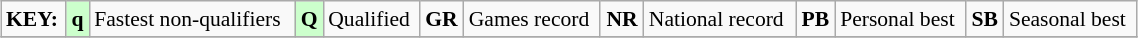<table class="wikitable" style="margin:0.5em auto; font-size:90%;position:relative;" width=60%>
<tr>
<td><strong>KEY:</strong></td>
<td bgcolor=ccffcc align=center><strong>q</strong></td>
<td>Fastest non-qualifiers</td>
<td bgcolor=ccffcc align=center><strong>Q</strong></td>
<td>Qualified</td>
<td align=center><strong>GR</strong></td>
<td>Games record</td>
<td align=center><strong>NR</strong></td>
<td>National record</td>
<td align=center><strong>PB</strong></td>
<td>Personal best</td>
<td align=center><strong>SB</strong></td>
<td>Seasonal best</td>
</tr>
<tr>
</tr>
</table>
